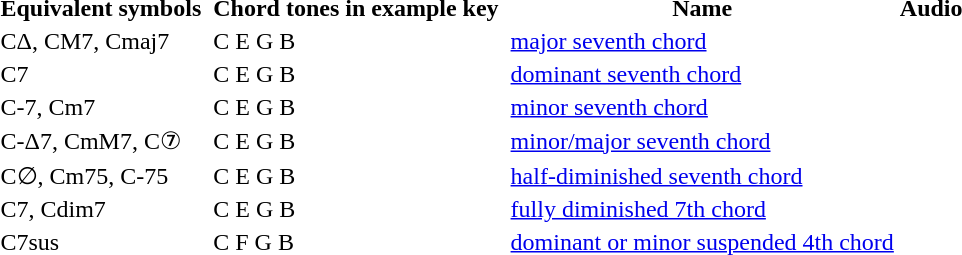<table>
<tr>
<th>Equivalent symbols</th>
<th></th>
<th>Chord tones in example key</th>
<th></th>
<th>Name</th>
<th>Audio</th>
</tr>
<tr>
<td>CΔ, CM7, Cmaj7</td>
<td></td>
<td>C E G B</td>
<td></td>
<td><a href='#'>major seventh chord</a></td>
<td></td>
</tr>
<tr>
<td>C7</td>
<td></td>
<td>C E G B</td>
<td></td>
<td><a href='#'>dominant seventh chord</a></td>
<td></td>
</tr>
<tr>
<td>C-7, Cm7</td>
<td></td>
<td>C E G B</td>
<td></td>
<td><a href='#'>minor seventh chord</a></td>
<td></td>
</tr>
<tr>
<td>C-Δ7, CmM7, C⑦</td>
<td></td>
<td>C E G B</td>
<td></td>
<td><a href='#'>minor/major seventh chord</a></td>
<td></td>
</tr>
<tr>
<td>C∅,  Cm75,  C-75</td>
<td></td>
<td>C E G B</td>
<td></td>
<td><a href='#'>half-diminished seventh chord</a></td>
<td></td>
</tr>
<tr>
<td>C7,  Cdim7</td>
<td></td>
<td>C E G B</td>
<td></td>
<td><a href='#'>fully diminished 7th chord</a></td>
<td></td>
</tr>
<tr>
<td>C7sus</td>
<td></td>
<td>C F G B</td>
<td></td>
<td><a href='#'>dominant or minor suspended 4th chord</a></td>
<td></td>
</tr>
</table>
